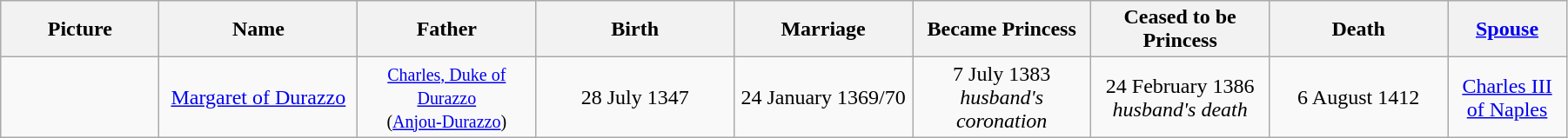<table style="width:95%;" class="wikitable">
<tr>
<th style="width:8%;">Picture</th>
<th style="width:10%;">Name</th>
<th style="width:9%;">Father</th>
<th style="width:10%;">Birth</th>
<th style="width:9%;">Marriage</th>
<th style="width:9%;">Became Princess</th>
<th style="width:9%;">Ceased to be Princess</th>
<th style="width:9%;">Death</th>
<th style="width:6%;"><a href='#'>Spouse</a></th>
</tr>
<tr>
<td style="text-align:center;"></td>
<td style="text-align:center;"><a href='#'>Margaret of Durazzo</a></td>
<td style="text-align:center;"><small><a href='#'>Charles, Duke of Durazzo</a><br>(<a href='#'>Anjou-Durazzo</a>)</small></td>
<td style="text-align:center;">28 July 1347</td>
<td style="text-align:center;">24 January 1369/70</td>
<td style="text-align:center;">7 July 1383<br><em>husband's coronation</em></td>
<td style="text-align:center;">24 February 1386<br><em>husband's death</em></td>
<td style="text-align:center;">6 August 1412</td>
<td style="text-align:center;"><a href='#'>Charles III of Naples</a></td>
</tr>
</table>
